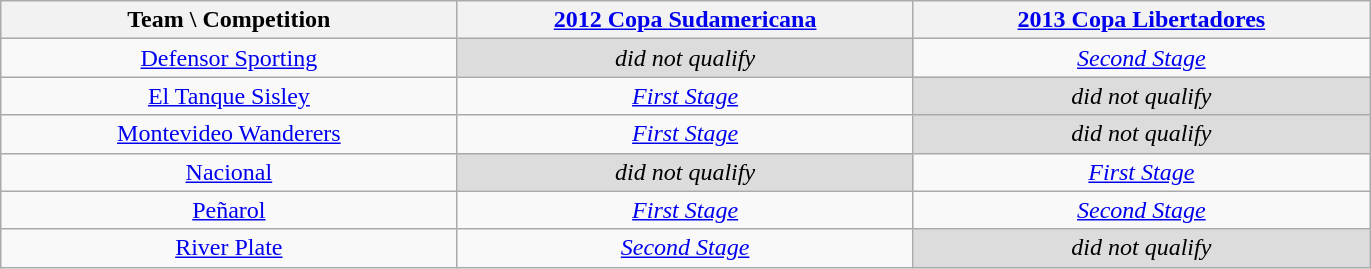<table class="wikitable">
<tr>
<th width=20%>Team \ Competition</th>
<th width=20%><a href='#'>2012 Copa Sudamericana</a></th>
<th width=20%><a href='#'>2013 Copa Libertadores</a></th>
</tr>
<tr align="center">
<td><a href='#'>Defensor Sporting</a></td>
<td bgcolor="#DCDCDC"><em>did not qualify</em></td>
<td><em><a href='#'>Second Stage</a></em></td>
</tr>
<tr align="center">
<td><a href='#'>El Tanque Sisley</a></td>
<td><em><a href='#'>First Stage</a></em></td>
<td bgcolor="#DCDCDC"><em>did not qualify</em></td>
</tr>
<tr align="center">
<td><a href='#'>Montevideo Wanderers</a></td>
<td><em><a href='#'>First Stage</a></em></td>
<td bgcolor="#DCDCDC"><em>did not qualify</em></td>
</tr>
<tr align="center">
<td><a href='#'>Nacional</a></td>
<td bgcolor="#DCDCDC"><em>did not qualify</em></td>
<td><em><a href='#'>First Stage</a></em></td>
</tr>
<tr align="center">
<td><a href='#'>Peñarol</a></td>
<td><em><a href='#'>First Stage</a></em></td>
<td><em><a href='#'>Second Stage</a></em></td>
</tr>
<tr align="center">
<td><a href='#'>River Plate</a></td>
<td><em><a href='#'>Second Stage</a></em></td>
<td bgcolor="#DCDCDC"><em>did not qualify</em></td>
</tr>
</table>
